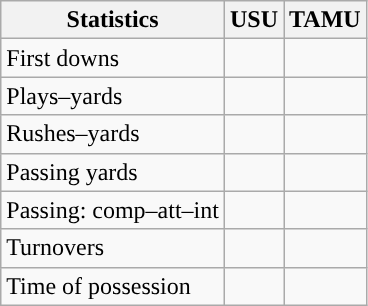<table class="wikitable" style="float:left">
<tr>
<th>Statistics</th>
<th>USU</th>
<th>TAMU</th>
</tr>
<tr>
<td>First downs</td>
<td></td>
<td></td>
</tr>
<tr>
<td>Plays–yards</td>
<td></td>
<td></td>
</tr>
<tr>
<td>Rushes–yards</td>
<td></td>
<td></td>
</tr>
<tr>
<td>Passing yards</td>
<td></td>
<td></td>
</tr>
<tr>
<td>Passing: comp–att–int</td>
<td></td>
<td></td>
</tr>
<tr>
<td>Turnovers</td>
<td></td>
<td></td>
</tr>
<tr>
<td>Time of possession</td>
<td></td>
<td></td>
</tr>
</table>
